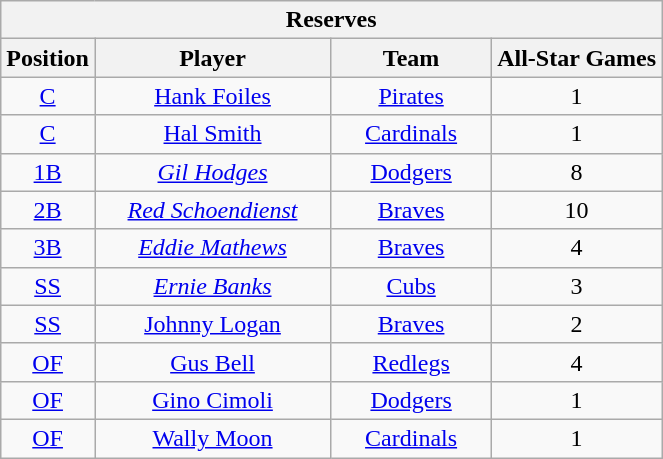<table class="wikitable" style="font-size: 100%; text-align:center;">
<tr>
<th colspan="4">Reserves</th>
</tr>
<tr>
<th>Position</th>
<th width="150">Player</th>
<th width="100">Team</th>
<th>All-Star Games</th>
</tr>
<tr>
<td><a href='#'>C</a></td>
<td><a href='#'>Hank Foiles</a></td>
<td><a href='#'>Pirates</a></td>
<td>1</td>
</tr>
<tr>
<td><a href='#'>C</a></td>
<td><a href='#'>Hal Smith</a></td>
<td><a href='#'>Cardinals</a></td>
<td>1</td>
</tr>
<tr>
<td><a href='#'>1B</a></td>
<td><em><a href='#'>Gil Hodges</a></em></td>
<td><a href='#'>Dodgers</a></td>
<td>8</td>
</tr>
<tr>
<td><a href='#'>2B</a></td>
<td><em><a href='#'>Red Schoendienst</a></em></td>
<td><a href='#'>Braves</a></td>
<td>10</td>
</tr>
<tr>
<td><a href='#'>3B</a></td>
<td><em><a href='#'>Eddie Mathews</a></em></td>
<td><a href='#'>Braves</a></td>
<td>4</td>
</tr>
<tr>
<td><a href='#'>SS</a></td>
<td><em><a href='#'>Ernie Banks</a></em></td>
<td><a href='#'>Cubs</a></td>
<td>3</td>
</tr>
<tr>
<td><a href='#'>SS</a></td>
<td><a href='#'>Johnny Logan</a></td>
<td><a href='#'>Braves</a></td>
<td>2</td>
</tr>
<tr>
<td><a href='#'>OF</a></td>
<td><a href='#'>Gus Bell</a></td>
<td><a href='#'>Redlegs</a></td>
<td>4</td>
</tr>
<tr>
<td><a href='#'>OF</a></td>
<td><a href='#'>Gino Cimoli</a></td>
<td><a href='#'>Dodgers</a></td>
<td>1</td>
</tr>
<tr>
<td><a href='#'>OF</a></td>
<td><a href='#'>Wally Moon</a></td>
<td><a href='#'>Cardinals</a></td>
<td>1</td>
</tr>
</table>
